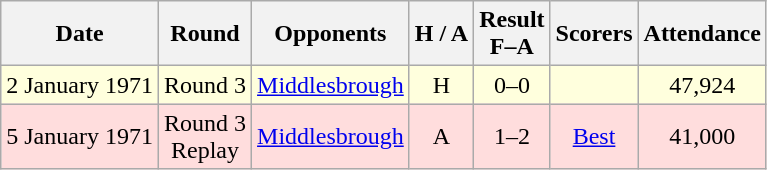<table class="wikitable" style="text-align:center">
<tr>
<th>Date</th>
<th>Round</th>
<th>Opponents</th>
<th>H / A</th>
<th>Result<br>F–A</th>
<th>Scorers</th>
<th>Attendance</th>
</tr>
<tr bgcolor="#ffffdd">
<td>2 January 1971</td>
<td>Round 3</td>
<td><a href='#'>Middlesbrough</a></td>
<td>H</td>
<td>0–0</td>
<td></td>
<td>47,924</td>
</tr>
<tr bgcolor="#ffdddd">
<td>5 January 1971</td>
<td>Round 3<br>Replay</td>
<td><a href='#'>Middlesbrough</a></td>
<td>A</td>
<td>1–2</td>
<td><a href='#'>Best</a></td>
<td>41,000</td>
</tr>
</table>
